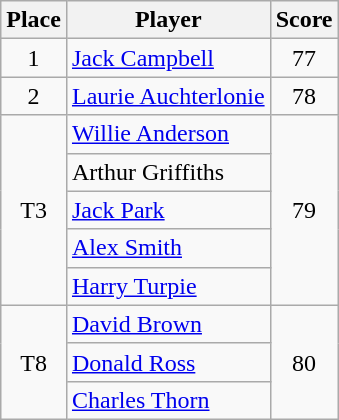<table class=wikitable>
<tr>
<th>Place</th>
<th>Player</th>
<th>Score</th>
</tr>
<tr>
<td align=center>1</td>
<td> <a href='#'>Jack Campbell</a></td>
<td align=center>77</td>
</tr>
<tr>
<td align=center>2</td>
<td> <a href='#'>Laurie Auchterlonie</a></td>
<td align=center>78</td>
</tr>
<tr>
<td align=center rowspan=5>T3</td>
<td> <a href='#'>Willie Anderson</a></td>
<td align=center rowspan=5>79</td>
</tr>
<tr>
<td> Arthur Griffiths</td>
</tr>
<tr>
<td> <a href='#'>Jack Park</a></td>
</tr>
<tr>
<td> <a href='#'>Alex Smith</a></td>
</tr>
<tr>
<td> <a href='#'>Harry Turpie</a></td>
</tr>
<tr>
<td rowspan=3 align=center>T8</td>
<td> <a href='#'>David Brown</a></td>
<td align=center rowspan=3>80</td>
</tr>
<tr>
<td> <a href='#'>Donald Ross</a></td>
</tr>
<tr>
<td> <a href='#'>Charles Thorn</a></td>
</tr>
</table>
